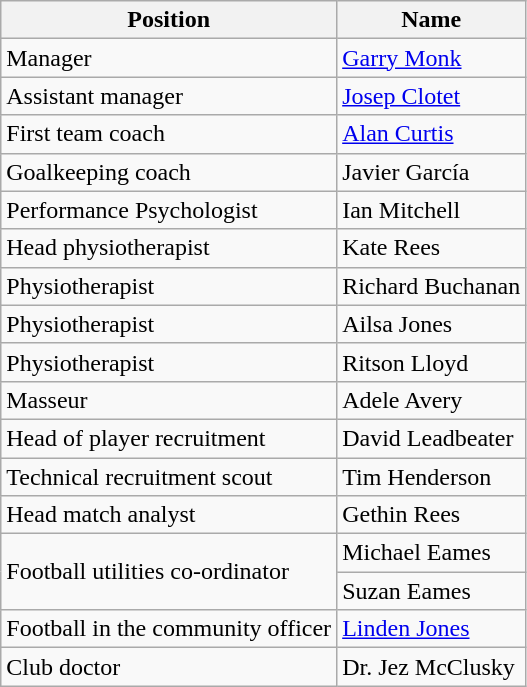<table class="wikitable" style="text-align: left">
<tr>
<th>Position</th>
<th>Name</th>
</tr>
<tr>
<td>Manager</td>
<td> <a href='#'>Garry Monk</a></td>
</tr>
<tr>
<td>Assistant manager</td>
<td> <a href='#'>Josep Clotet</a></td>
</tr>
<tr>
<td>First team coach</td>
<td> <a href='#'>Alan Curtis</a></td>
</tr>
<tr>
<td>Goalkeeping coach</td>
<td> Javier García</td>
</tr>
<tr>
<td>Performance Psychologist</td>
<td> Ian Mitchell</td>
</tr>
<tr>
<td>Head physiotherapist</td>
<td> Kate Rees</td>
</tr>
<tr>
<td>Physiotherapist</td>
<td> Richard Buchanan</td>
</tr>
<tr>
<td>Physiotherapist</td>
<td> Ailsa Jones</td>
</tr>
<tr>
<td>Physiotherapist</td>
<td> Ritson Lloyd</td>
</tr>
<tr>
<td>Masseur</td>
<td> Adele Avery</td>
</tr>
<tr>
<td>Head of player recruitment</td>
<td> David Leadbeater</td>
</tr>
<tr>
<td>Technical recruitment scout</td>
<td> Tim Henderson</td>
</tr>
<tr>
<td>Head match analyst</td>
<td> Gethin Rees</td>
</tr>
<tr>
<td rowspan=2>Football utilities co-ordinator</td>
<td> Michael Eames</td>
</tr>
<tr>
<td> Suzan Eames</td>
</tr>
<tr>
<td>Football in the community officer</td>
<td> <a href='#'>Linden Jones</a></td>
</tr>
<tr>
<td>Club doctor</td>
<td> Dr. Jez McClusky</td>
</tr>
</table>
